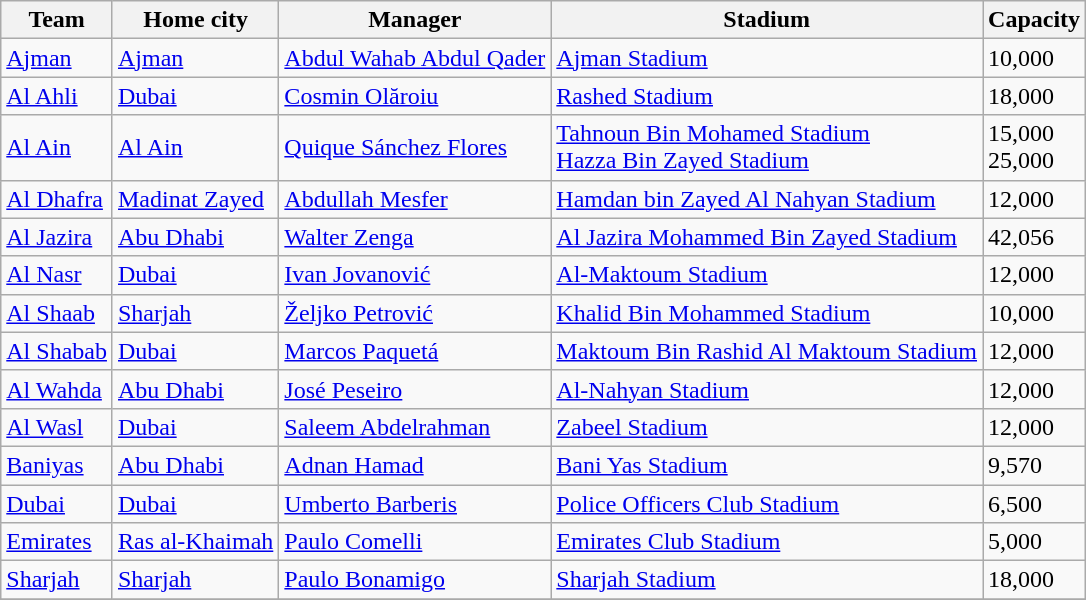<table class="wikitable sortable" style="text-align: left;">
<tr>
<th>Team</th>
<th>Home city</th>
<th>Manager</th>
<th>Stadium</th>
<th>Capacity</th>
</tr>
<tr>
<td><a href='#'>Ajman</a></td>
<td><a href='#'>Ajman</a></td>
<td> <a href='#'>Abdul Wahab Abdul Qader</a></td>
<td><a href='#'>Ajman Stadium</a></td>
<td>10,000</td>
</tr>
<tr>
<td><a href='#'>Al Ahli</a></td>
<td><a href='#'>Dubai</a></td>
<td> <a href='#'>Cosmin Olăroiu</a></td>
<td><a href='#'>Rashed Stadium</a></td>
<td>18,000</td>
</tr>
<tr>
<td><a href='#'>Al Ain</a></td>
<td><a href='#'>Al Ain</a></td>
<td> <a href='#'>Quique Sánchez Flores</a></td>
<td><a href='#'>Tahnoun Bin Mohamed Stadium</a> <br> <a href='#'>Hazza Bin Zayed Stadium</a></td>
<td>15,000 <br> 25,000</td>
</tr>
<tr>
<td><a href='#'>Al Dhafra</a></td>
<td><a href='#'>Madinat Zayed</a></td>
<td> <a href='#'>Abdullah Mesfer</a></td>
<td><a href='#'>Hamdan bin Zayed Al Nahyan Stadium</a></td>
<td>12,000</td>
</tr>
<tr>
<td><a href='#'>Al Jazira</a></td>
<td><a href='#'>Abu Dhabi</a></td>
<td> <a href='#'>Walter Zenga</a></td>
<td><a href='#'>Al Jazira Mohammed Bin Zayed Stadium</a></td>
<td>42,056</td>
</tr>
<tr>
<td><a href='#'>Al Nasr</a></td>
<td><a href='#'>Dubai</a></td>
<td> <a href='#'>Ivan Jovanović</a></td>
<td><a href='#'>Al-Maktoum Stadium</a></td>
<td>12,000</td>
</tr>
<tr>
<td><a href='#'>Al Shaab</a></td>
<td><a href='#'>Sharjah</a></td>
<td> <a href='#'>Željko Petrović</a></td>
<td><a href='#'>Khalid Bin Mohammed Stadium</a></td>
<td>10,000</td>
</tr>
<tr>
<td><a href='#'>Al Shabab</a></td>
<td><a href='#'>Dubai</a></td>
<td> <a href='#'>Marcos Paquetá</a></td>
<td><a href='#'>Maktoum Bin Rashid Al Maktoum Stadium</a></td>
<td>12,000</td>
</tr>
<tr>
<td><a href='#'>Al Wahda</a></td>
<td><a href='#'>Abu Dhabi</a></td>
<td> <a href='#'>José Peseiro</a></td>
<td><a href='#'>Al-Nahyan Stadium</a></td>
<td>12,000</td>
</tr>
<tr>
<td><a href='#'>Al Wasl</a></td>
<td><a href='#'>Dubai</a></td>
<td> <a href='#'>Saleem Abdelrahman</a></td>
<td><a href='#'>Zabeel Stadium</a></td>
<td>12,000</td>
</tr>
<tr>
<td><a href='#'>Baniyas</a></td>
<td><a href='#'>Abu Dhabi</a></td>
<td> <a href='#'>Adnan Hamad</a></td>
<td><a href='#'>Bani Yas Stadium</a></td>
<td>9,570</td>
</tr>
<tr>
<td><a href='#'>Dubai</a></td>
<td><a href='#'>Dubai</a></td>
<td> <a href='#'>Umberto Barberis</a></td>
<td><a href='#'>Police Officers Club Stadium</a></td>
<td>6,500</td>
</tr>
<tr>
<td><a href='#'>Emirates</a></td>
<td><a href='#'>Ras al-Khaimah</a></td>
<td> <a href='#'>Paulo Comelli</a></td>
<td><a href='#'>Emirates Club Stadium</a></td>
<td>5,000</td>
</tr>
<tr>
<td><a href='#'>Sharjah</a></td>
<td><a href='#'>Sharjah</a></td>
<td> <a href='#'>Paulo Bonamigo</a></td>
<td><a href='#'>Sharjah Stadium</a></td>
<td>18,000</td>
</tr>
<tr>
</tr>
</table>
